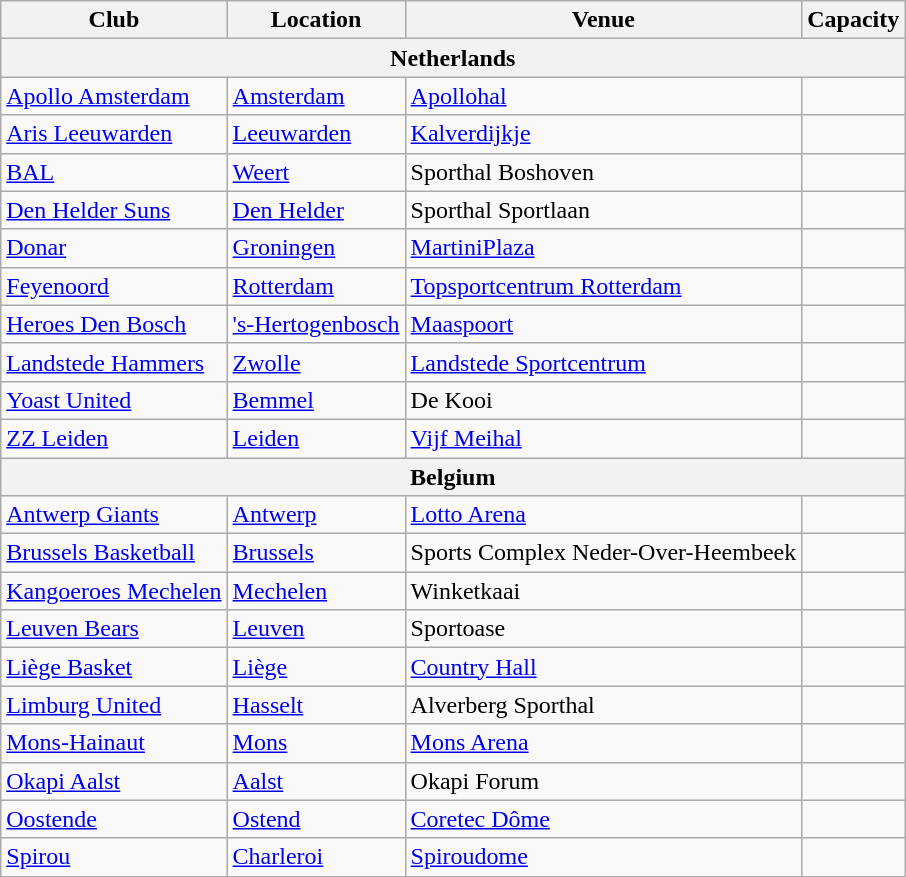<table class="wikitable sortable">
<tr>
<th>Club</th>
<th>Location</th>
<th>Venue</th>
<th>Capacity</th>
</tr>
<tr>
<th colspan="4" class="sortbottom">Netherlands</th>
</tr>
<tr>
<td><a href='#'>Apollo Amsterdam</a></td>
<td><a href='#'>Amsterdam</a></td>
<td><a href='#'>Apollohal</a></td>
<td align="center"></td>
</tr>
<tr>
<td><a href='#'>Aris Leeuwarden</a></td>
<td><a href='#'>Leeuwarden</a></td>
<td><a href='#'>Kalverdijkje</a></td>
<td align="center"></td>
</tr>
<tr>
<td><a href='#'>BAL</a></td>
<td><a href='#'>Weert</a></td>
<td>Sporthal Boshoven</td>
<td align="center"></td>
</tr>
<tr>
<td><a href='#'>Den Helder Suns</a></td>
<td><a href='#'>Den Helder</a></td>
<td>Sporthal Sportlaan</td>
<td align="center"></td>
</tr>
<tr>
<td><a href='#'>Donar</a></td>
<td><a href='#'>Groningen</a></td>
<td><a href='#'>MartiniPlaza</a></td>
<td align="center"></td>
</tr>
<tr>
<td><a href='#'>Feyenoord</a></td>
<td><a href='#'>Rotterdam</a></td>
<td><a href='#'>Topsportcentrum Rotterdam</a></td>
<td align="center"></td>
</tr>
<tr>
<td><a href='#'>Heroes Den Bosch</a></td>
<td><a href='#'>'s-Hertogenbosch</a></td>
<td><a href='#'>Maaspoort</a></td>
<td align="center"></td>
</tr>
<tr>
<td><a href='#'>Landstede Hammers</a></td>
<td><a href='#'>Zwolle</a></td>
<td><a href='#'>Landstede Sportcentrum</a></td>
<td align="center"></td>
</tr>
<tr>
<td><a href='#'>Yoast United</a></td>
<td><a href='#'>Bemmel</a></td>
<td>De Kooi</td>
<td align="center"></td>
</tr>
<tr>
<td><a href='#'>ZZ Leiden</a></td>
<td><a href='#'>Leiden</a></td>
<td><a href='#'>Vijf Meihal</a></td>
<td align="center"></td>
</tr>
<tr>
<th colspan="4" class="sortbottom">Belgium</th>
</tr>
<tr>
<td><a href='#'>Antwerp Giants</a></td>
<td><a href='#'>Antwerp</a></td>
<td><a href='#'>Lotto Arena</a></td>
<td align="center"></td>
</tr>
<tr>
<td><a href='#'>Brussels Basketball</a></td>
<td><a href='#'>Brussels</a></td>
<td>Sports Complex Neder-Over-Heembeek</td>
<td align="center"></td>
</tr>
<tr>
<td><a href='#'>Kangoeroes Mechelen</a></td>
<td><a href='#'>Mechelen</a></td>
<td>Winketkaai</td>
<td align="center"></td>
</tr>
<tr>
<td><a href='#'>Leuven Bears</a></td>
<td><a href='#'>Leuven</a></td>
<td>Sportoase</td>
<td align="center"></td>
</tr>
<tr>
<td><a href='#'>Liège Basket</a></td>
<td><a href='#'>Liège</a></td>
<td><a href='#'>Country Hall</a></td>
<td align="center"></td>
</tr>
<tr>
<td><a href='#'>Limburg United</a></td>
<td><a href='#'>Hasselt</a></td>
<td>Alverberg Sporthal</td>
<td align="center"></td>
</tr>
<tr>
<td><a href='#'>Mons-Hainaut</a></td>
<td><a href='#'>Mons</a></td>
<td><a href='#'>Mons Arena</a></td>
<td align="center"></td>
</tr>
<tr>
<td><a href='#'>Okapi Aalst</a></td>
<td><a href='#'>Aalst</a></td>
<td>Okapi Forum</td>
<td align="center"></td>
</tr>
<tr>
<td><a href='#'>Oostende</a></td>
<td><a href='#'>Ostend</a></td>
<td><a href='#'>Coretec Dôme</a></td>
<td align="center"></td>
</tr>
<tr>
<td><a href='#'>Spirou</a></td>
<td><a href='#'>Charleroi</a></td>
<td><a href='#'>Spiroudome</a></td>
<td align="center"></td>
</tr>
</table>
